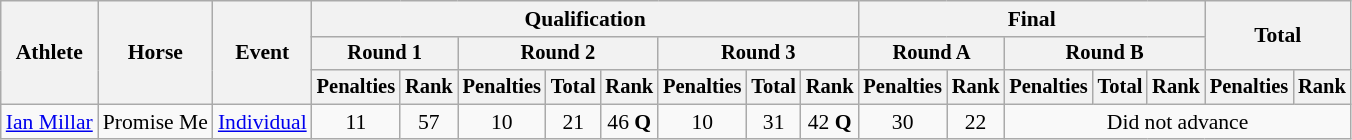<table class="wikitable" style="font-size:90%">
<tr>
<th rowspan="3">Athlete</th>
<th rowspan="3">Horse</th>
<th rowspan="3">Event</th>
<th colspan="8">Qualification</th>
<th colspan="5">Final</th>
<th rowspan=2 colspan="2">Total</th>
</tr>
<tr style="font-size:95%">
<th colspan="2">Round 1</th>
<th colspan="3">Round 2</th>
<th colspan="3">Round 3</th>
<th colspan="2">Round A</th>
<th colspan="3">Round B</th>
</tr>
<tr style="font-size:95%">
<th>Penalties</th>
<th>Rank</th>
<th>Penalties</th>
<th>Total</th>
<th>Rank</th>
<th>Penalties</th>
<th>Total</th>
<th>Rank</th>
<th>Penalties</th>
<th>Rank</th>
<th>Penalties</th>
<th>Total</th>
<th>Rank</th>
<th>Penalties</th>
<th>Rank</th>
</tr>
<tr align=center>
<td align=left><a href='#'>Ian Millar</a></td>
<td align=left>Promise Me</td>
<td align=left><a href='#'>Individual</a></td>
<td>11</td>
<td>57</td>
<td>10</td>
<td>21</td>
<td>46 <strong>Q</strong></td>
<td>10</td>
<td>31</td>
<td>42 <strong>Q</strong></td>
<td>30</td>
<td>22</td>
<td colspan=5>Did not advance</td>
</tr>
</table>
